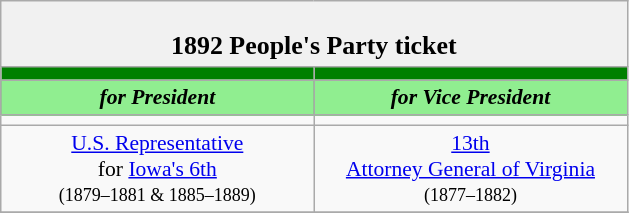<table class="wikitable" style="font-size:90%; text-align:center;">
<tr>
<td style="background:#f1f1f1;" colspan="30"><br><big><strong>1892 People's Party ticket</strong></big></td>
</tr>
<tr>
<th style="width:3em; font-size:135%; background:#008000; width:200px;"><a href='#'></a></th>
<th style="width:3em; font-size:135%; background:#008000; width:200px;"><a href='#'></a></th>
</tr>
<tr style="color:#000000; font-size:100%; background:#008000;">
<td style="width:3em; font-size:100%; color:#000; background:lightgreen; width:200px;"><strong><em>for President</em></strong></td>
<td style="width:3em; font-size:100%; color:#000; background:lightgreen; width:200px;"><strong><em>for Vice President</em></strong></td>
</tr>
<tr>
<td></td>
<td></td>
</tr>
<tr>
<td><a href='#'>U.S. Representative</a><br>for <a href='#'>Iowa's 6th</a><br><small>(1879–1881 & 1885–1889)</small></td>
<td><a href='#'>13th</a><br><a href='#'>Attorney General of Virginia</a><br><small>(1877–1882)</small></td>
</tr>
<tr>
</tr>
</table>
